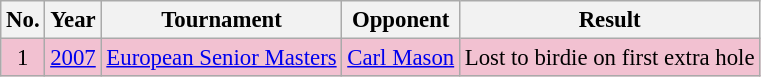<table class="wikitable" style="font-size:95%;">
<tr>
<th>No.</th>
<th>Year</th>
<th>Tournament</th>
<th>Opponent</th>
<th>Result</th>
</tr>
<tr style="background:#F2C1D1;">
<td align=center>1</td>
<td><a href='#'>2007</a></td>
<td><a href='#'>European Senior Masters</a></td>
<td> <a href='#'>Carl Mason</a></td>
<td>Lost to birdie on first extra hole</td>
</tr>
</table>
